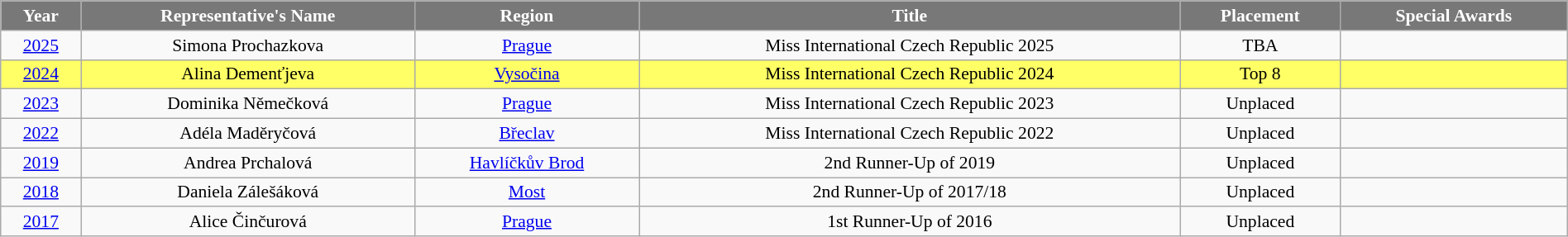<table class="wikitable" style="font-size: 90%; text-align:center; width:100%">
<tr>
<th style="background-color:#787878;color:#FFFFFF;">Year</th>
<th style="background-color:#787878;color:#FFFFFF;">Representative's Name</th>
<th style="background-color:#787878;color:#FFFFFF;">Region</th>
<th style="background-color:#787878;color:#FFFFFF;">Title</th>
<th style="background-color:#787878;color:#FFFFFF;">Placement</th>
<th style="background-color:#787878;color:#FFFFFF;">Special Awards</th>
</tr>
<tr>
<td><a href='#'>2025</a></td>
<td>Simona Prochazkova</td>
<td><a href='#'>Prague</a></td>
<td>Miss International Czech Republic 2025</td>
<td>TBA</td>
<td></td>
</tr>
<tr style="background-color:#FFFF66;">
<td><a href='#'>2024</a></td>
<td>Alina Demenťjeva</td>
<td><a href='#'>Vysočina</a></td>
<td>Miss International Czech Republic 2024</td>
<td>Top 8</td>
<td></td>
</tr>
<tr>
<td><a href='#'>2023</a></td>
<td>Dominika Němečková</td>
<td><a href='#'>Prague</a></td>
<td>Miss International Czech Republic 2023</td>
<td>Unplaced</td>
<td></td>
</tr>
<tr>
<td><a href='#'>2022</a></td>
<td>Adéla Maděryčová</td>
<td><a href='#'>Břeclav</a></td>
<td>Miss International Czech Republic 2022</td>
<td>Unplaced</td>
<td></td>
</tr>
<tr>
<td><a href='#'>2019</a></td>
<td>Andrea Prchalová</td>
<td><a href='#'>Havlíčkův Brod</a></td>
<td>2nd Runner-Up of 2019</td>
<td>Unplaced</td>
<td></td>
</tr>
<tr>
<td><a href='#'>2018</a></td>
<td>Daniela Zálešáková</td>
<td><a href='#'>Most</a></td>
<td>2nd Runner-Up of 2017/18</td>
<td>Unplaced</td>
<td></td>
</tr>
<tr>
<td><a href='#'>2017</a></td>
<td>Alice Činčurová</td>
<td><a href='#'>Prague</a></td>
<td>1st Runner-Up of 2016</td>
<td>Unplaced</td>
<td></td>
</tr>
</table>
